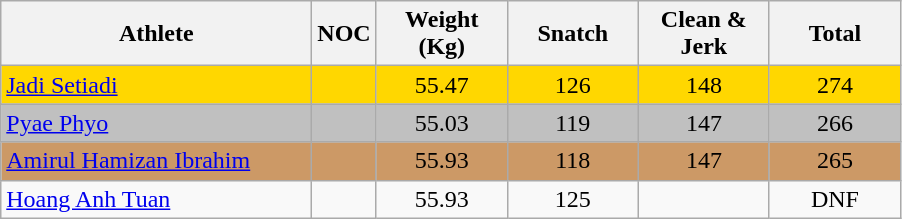<table class="wikitable" style="text-align:center">
<tr>
<th width=200>Athlete</th>
<th width=10>NOC</th>
<th width=80>Weight (Kg)</th>
<th width=80>Snatch</th>
<th width=80>Clean & Jerk</th>
<th width=80>Total</th>
</tr>
<tr bgcolor=gold>
<td align="left"><a href='#'>Jadi Setiadi</a></td>
<td></td>
<td>55.47</td>
<td>126</td>
<td>148</td>
<td>274</td>
</tr>
<tr bgcolor=silver>
<td align="left"><a href='#'>Pyae Phyo</a></td>
<td></td>
<td>55.03</td>
<td>119</td>
<td>147</td>
<td>266</td>
</tr>
<tr bgcolor=CC9966>
<td align="left"><a href='#'>Amirul Hamizan Ibrahim</a></td>
<td></td>
<td>55.93</td>
<td>118</td>
<td>147</td>
<td>265</td>
</tr>
<tr>
<td align="left"><a href='#'>Hoang Anh Tuan</a></td>
<td></td>
<td>55.93</td>
<td>125</td>
<td></td>
<td>DNF</td>
</tr>
</table>
